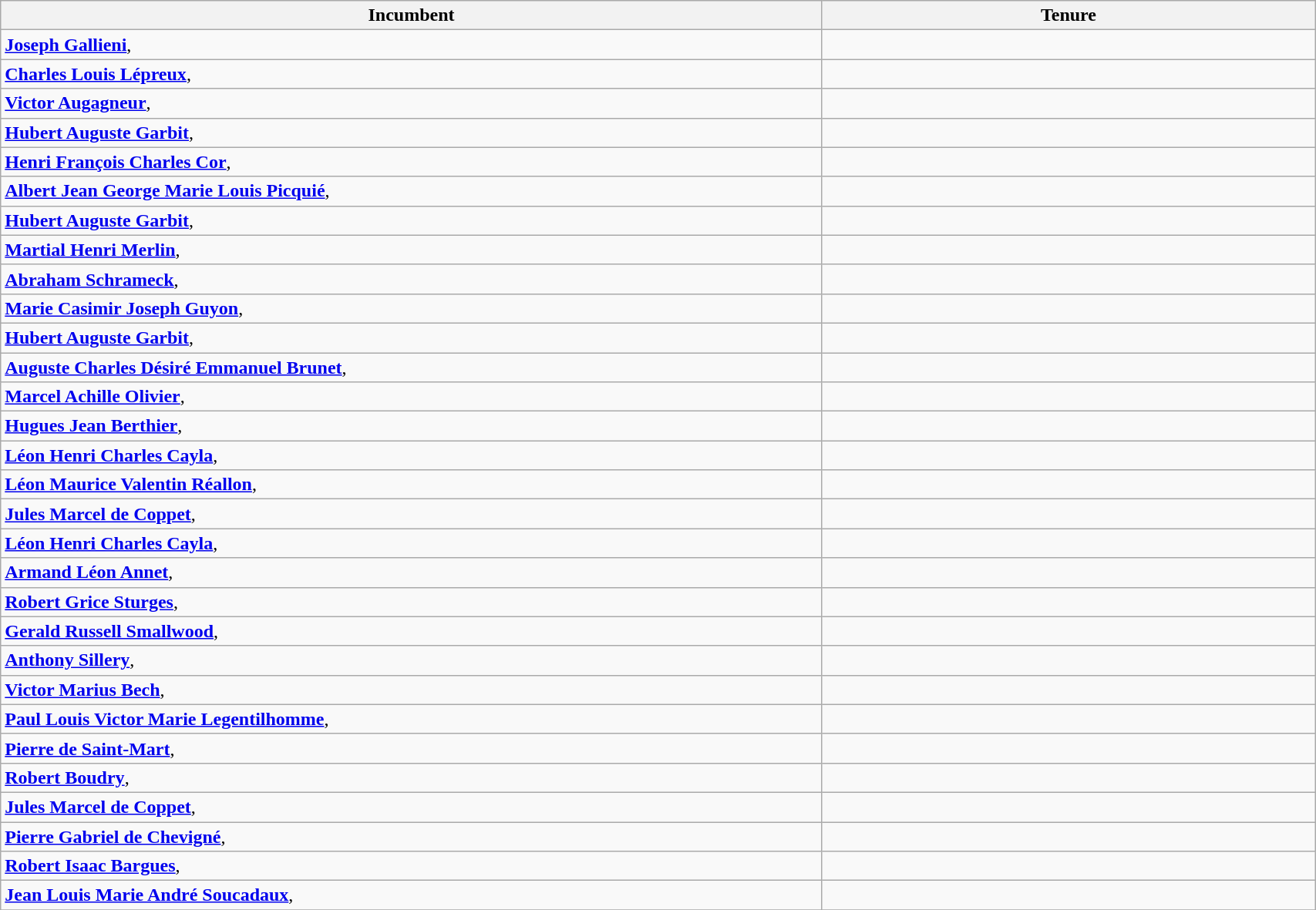<table class="wikitable" width="90%">
<tr>
<th width="50%">Incumbent</th>
<th width="30%">Tenure</th>
</tr>
<tr valign="top">
<td><strong><a href='#'>Joseph Gallieni</a></strong>, </td>
<td></td>
</tr>
<tr valign="top">
<td><strong><a href='#'>Charles Louis Lépreux</a></strong>, </td>
<td></td>
</tr>
<tr valign="top">
<td><strong><a href='#'>Victor Augagneur</a></strong>, </td>
<td></td>
</tr>
<tr valign="top">
<td><strong><a href='#'>Hubert Auguste Garbit</a></strong>, </td>
<td></td>
</tr>
<tr valign="top">
<td><strong><a href='#'>Henri François Charles Cor</a></strong>, </td>
<td></td>
</tr>
<tr valign="top">
<td><strong><a href='#'>Albert Jean George Marie Louis Picquié</a></strong>, </td>
<td></td>
</tr>
<tr valign="top">
<td><strong><a href='#'>Hubert Auguste Garbit</a></strong>, </td>
<td></td>
</tr>
<tr valign="top">
<td><strong><a href='#'>Martial Henri Merlin</a></strong>, </td>
<td></td>
</tr>
<tr valign="top">
<td><strong><a href='#'>Abraham Schrameck</a></strong>, </td>
<td></td>
</tr>
<tr valign="top">
<td><strong><a href='#'>Marie Casimir Joseph Guyon</a></strong>, </td>
<td></td>
</tr>
<tr valign="top">
<td><strong><a href='#'>Hubert Auguste Garbit</a></strong>, </td>
<td></td>
</tr>
<tr valign="top">
<td><strong><a href='#'>Auguste Charles Désiré Emmanuel Brunet</a></strong>, </td>
<td></td>
</tr>
<tr valign="top">
<td><strong><a href='#'>Marcel Achille Olivier</a></strong>, </td>
<td></td>
</tr>
<tr valign="top">
<td><strong><a href='#'>Hugues Jean Berthier</a></strong>, </td>
<td></td>
</tr>
<tr valign="top">
<td><strong><a href='#'>Léon Henri Charles Cayla</a></strong>, </td>
<td></td>
</tr>
<tr valign="top">
<td><strong><a href='#'>Léon Maurice Valentin Réallon</a></strong>, </td>
<td></td>
</tr>
<tr valign="top">
<td><strong><a href='#'>Jules Marcel de Coppet</a></strong>, </td>
<td></td>
</tr>
<tr valign="top">
<td><strong><a href='#'>Léon Henri Charles Cayla</a></strong>, </td>
<td></td>
</tr>
<tr valign="top">
<td><strong><a href='#'>Armand Léon Annet</a></strong>, </td>
<td></td>
</tr>
<tr valign="top">
<td><strong><a href='#'>Robert Grice Sturges</a></strong>, </td>
<td></td>
</tr>
<tr valign="top">
<td><strong><a href='#'>Gerald Russell Smallwood</a></strong>, </td>
<td></td>
</tr>
<tr valign="top">
<td><strong><a href='#'>Anthony Sillery</a></strong>, </td>
<td></td>
</tr>
<tr valign="top">
<td><strong><a href='#'>Victor Marius Bech</a></strong>, </td>
<td></td>
</tr>
<tr valign="top">
<td><strong><a href='#'>Paul Louis Victor Marie Legentilhomme</a></strong>, </td>
<td></td>
</tr>
<tr valign="top">
<td><strong><a href='#'>Pierre de Saint-Mart</a></strong>, </td>
<td></td>
</tr>
<tr valign="top">
<td><strong><a href='#'>Robert Boudry</a></strong>, </td>
<td></td>
</tr>
<tr valign="top">
<td><strong><a href='#'>Jules Marcel de Coppet</a></strong>, </td>
<td></td>
</tr>
<tr valign="top">
<td><strong><a href='#'>Pierre Gabriel de Chevigné</a></strong>, </td>
<td></td>
</tr>
<tr valign="top">
<td><strong><a href='#'>Robert Isaac Bargues</a></strong>, </td>
<td></td>
</tr>
<tr valign="top">
<td><strong><a href='#'>Jean Louis Marie André Soucadaux</a></strong>, </td>
<td></td>
</tr>
<tr valign="top">
</tr>
</table>
